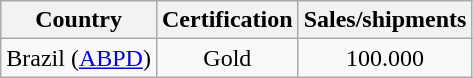<table class="wikitable">
<tr>
<th align="left">Country</th>
<th align="left">Certification</th>
<th align="left">Sales/shipments</th>
</tr>
<tr>
<td align="left">Brazil (<a href='#'>ABPD</a>)</td>
<td style="text-align:center;">Gold</td>
<td style="text-align:center;">100.000</td>
</tr>
</table>
